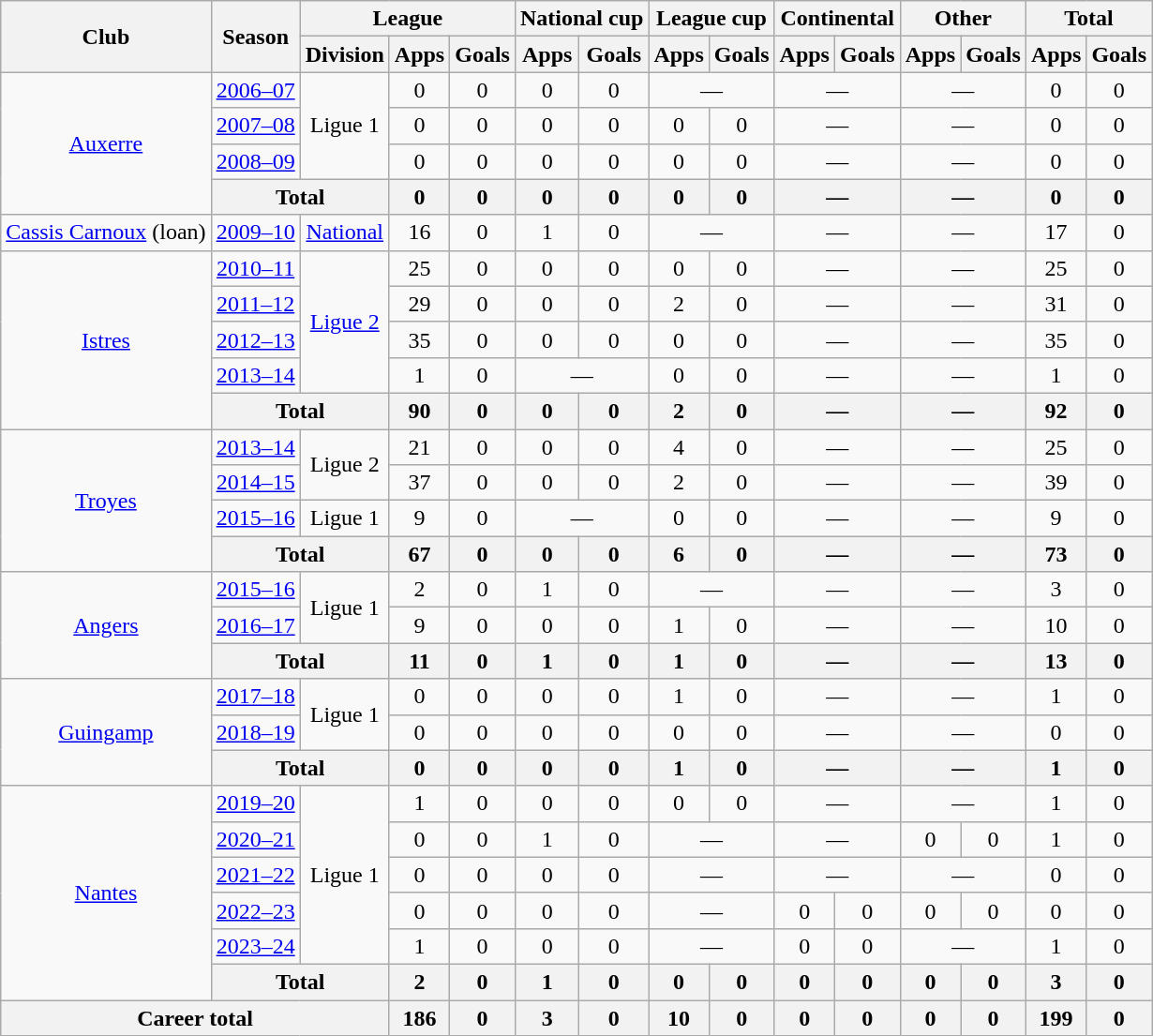<table class="wikitable" style="text-align: center;">
<tr>
<th rowspan="2">Club</th>
<th rowspan="2">Season</th>
<th colspan="3">League</th>
<th colspan="2">National cup</th>
<th colspan="2">League cup</th>
<th colspan="2">Continental</th>
<th colspan="2">Other</th>
<th colspan="2">Total</th>
</tr>
<tr>
<th>Division</th>
<th>Apps</th>
<th>Goals</th>
<th>Apps</th>
<th>Goals</th>
<th>Apps</th>
<th>Goals</th>
<th>Apps</th>
<th>Goals</th>
<th>Apps</th>
<th>Goals</th>
<th>Apps</th>
<th>Goals</th>
</tr>
<tr>
<td rowspan="4"><a href='#'>Auxerre</a></td>
<td><a href='#'>2006–07</a></td>
<td rowspan="3">Ligue 1</td>
<td>0</td>
<td>0</td>
<td>0</td>
<td>0</td>
<td colspan="2">—</td>
<td colspan="2">—</td>
<td colspan="2">—</td>
<td>0</td>
<td>0</td>
</tr>
<tr>
<td><a href='#'>2007–08</a></td>
<td>0</td>
<td>0</td>
<td>0</td>
<td>0</td>
<td>0</td>
<td>0</td>
<td colspan="2">—</td>
<td colspan="2">—</td>
<td>0</td>
<td>0</td>
</tr>
<tr>
<td><a href='#'>2008–09</a></td>
<td>0</td>
<td>0</td>
<td>0</td>
<td>0</td>
<td>0</td>
<td>0</td>
<td colspan="2">—</td>
<td colspan="2">—</td>
<td>0</td>
<td>0</td>
</tr>
<tr>
<th colspan="2">Total</th>
<th>0</th>
<th>0</th>
<th>0</th>
<th>0</th>
<th>0</th>
<th>0</th>
<th colspan="2">—</th>
<th colspan="2">—</th>
<th>0</th>
<th>0</th>
</tr>
<tr>
<td><a href='#'>Cassis Carnoux</a> (loan)</td>
<td><a href='#'>2009–10</a></td>
<td><a href='#'>National</a></td>
<td>16</td>
<td>0</td>
<td>1</td>
<td>0</td>
<td colspan="2">—</td>
<td colspan="2">—</td>
<td colspan="2">—</td>
<td>17</td>
<td>0</td>
</tr>
<tr>
<td rowspan="5"><a href='#'>Istres</a></td>
<td><a href='#'>2010–11</a></td>
<td rowspan="4"><a href='#'>Ligue 2</a></td>
<td>25</td>
<td>0</td>
<td>0</td>
<td>0</td>
<td>0</td>
<td>0</td>
<td colspan="2">—</td>
<td colspan="2">—</td>
<td>25</td>
<td>0</td>
</tr>
<tr>
<td><a href='#'>2011–12</a></td>
<td>29</td>
<td>0</td>
<td>0</td>
<td>0</td>
<td>2</td>
<td>0</td>
<td colspan="2">—</td>
<td colspan="2">—</td>
<td>31</td>
<td>0</td>
</tr>
<tr>
<td><a href='#'>2012–13</a></td>
<td>35</td>
<td>0</td>
<td>0</td>
<td>0</td>
<td>0</td>
<td>0</td>
<td colspan="2">—</td>
<td colspan="2">—</td>
<td>35</td>
<td>0</td>
</tr>
<tr>
<td><a href='#'>2013–14</a></td>
<td>1</td>
<td>0</td>
<td colspan="2">—</td>
<td>0</td>
<td>0</td>
<td colspan="2">—</td>
<td colspan="2">—</td>
<td>1</td>
<td>0</td>
</tr>
<tr>
<th colspan="2">Total</th>
<th>90</th>
<th>0</th>
<th>0</th>
<th>0</th>
<th>2</th>
<th>0</th>
<th colspan="2">—</th>
<th colspan="2">—</th>
<th>92</th>
<th>0</th>
</tr>
<tr>
<td rowspan="4"><a href='#'>Troyes</a></td>
<td><a href='#'>2013–14</a></td>
<td rowspan="2">Ligue 2</td>
<td>21</td>
<td>0</td>
<td>0</td>
<td>0</td>
<td>4</td>
<td>0</td>
<td colspan="2">—</td>
<td colspan="2">—</td>
<td>25</td>
<td>0</td>
</tr>
<tr>
<td><a href='#'>2014–15</a></td>
<td>37</td>
<td>0</td>
<td>0</td>
<td>0</td>
<td>2</td>
<td>0</td>
<td colspan="2">—</td>
<td colspan="2">—</td>
<td>39</td>
<td>0</td>
</tr>
<tr>
<td><a href='#'>2015–16</a></td>
<td>Ligue 1</td>
<td>9</td>
<td>0</td>
<td colspan="2">—</td>
<td>0</td>
<td>0</td>
<td colspan="2">—</td>
<td colspan="2">—</td>
<td>9</td>
<td>0</td>
</tr>
<tr>
<th colspan="2">Total</th>
<th>67</th>
<th>0</th>
<th>0</th>
<th>0</th>
<th>6</th>
<th>0</th>
<th colspan="2">—</th>
<th colspan="2">—</th>
<th>73</th>
<th>0</th>
</tr>
<tr>
<td rowspan="3"><a href='#'>Angers</a></td>
<td><a href='#'>2015–16</a></td>
<td rowspan="2">Ligue 1</td>
<td>2</td>
<td>0</td>
<td>1</td>
<td>0</td>
<td colspan="2">—</td>
<td colspan="2">—</td>
<td colspan="2">—</td>
<td>3</td>
<td>0</td>
</tr>
<tr>
<td><a href='#'>2016–17</a></td>
<td>9</td>
<td>0</td>
<td>0</td>
<td>0</td>
<td>1</td>
<td>0</td>
<td colspan="2">—</td>
<td colspan="2">—</td>
<td>10</td>
<td>0</td>
</tr>
<tr>
<th colspan="2">Total</th>
<th>11</th>
<th>0</th>
<th>1</th>
<th>0</th>
<th>1</th>
<th>0</th>
<th colspan="2">—</th>
<th colspan="2">—</th>
<th>13</th>
<th>0</th>
</tr>
<tr>
<td rowspan="3"><a href='#'>Guingamp</a></td>
<td><a href='#'>2017–18</a></td>
<td rowspan="2">Ligue 1</td>
<td>0</td>
<td>0</td>
<td>0</td>
<td>0</td>
<td>1</td>
<td>0</td>
<td colspan="2">—</td>
<td colspan="2">—</td>
<td>1</td>
<td>0</td>
</tr>
<tr>
<td><a href='#'>2018–19</a></td>
<td>0</td>
<td>0</td>
<td>0</td>
<td>0</td>
<td>0</td>
<td>0</td>
<td colspan="2">—</td>
<td colspan="2">—</td>
<td>0</td>
<td>0</td>
</tr>
<tr>
<th colspan="2">Total</th>
<th>0</th>
<th>0</th>
<th>0</th>
<th>0</th>
<th>1</th>
<th>0</th>
<th colspan="2">—</th>
<th colspan="2">—</th>
<th>1</th>
<th>0</th>
</tr>
<tr>
<td rowspan="6"><a href='#'>Nantes</a></td>
<td><a href='#'>2019–20</a></td>
<td rowspan="5">Ligue 1</td>
<td>1</td>
<td>0</td>
<td>0</td>
<td>0</td>
<td>0</td>
<td>0</td>
<td colspan="2">—</td>
<td colspan="2">—</td>
<td>1</td>
<td>0</td>
</tr>
<tr>
<td><a href='#'>2020–21</a></td>
<td>0</td>
<td>0</td>
<td>1</td>
<td>0</td>
<td colspan="2">—</td>
<td colspan="2">—</td>
<td>0</td>
<td>0</td>
<td>1</td>
<td>0</td>
</tr>
<tr>
<td><a href='#'>2021–22</a></td>
<td>0</td>
<td>0</td>
<td>0</td>
<td>0</td>
<td colspan="2">—</td>
<td colspan="2">—</td>
<td colspan="2">—</td>
<td>0</td>
<td>0</td>
</tr>
<tr>
<td><a href='#'>2022–23</a></td>
<td>0</td>
<td>0</td>
<td>0</td>
<td>0</td>
<td colspan="2">—</td>
<td>0</td>
<td>0</td>
<td>0</td>
<td>0</td>
<td>0</td>
<td>0</td>
</tr>
<tr>
<td><a href='#'>2023–24</a></td>
<td>1</td>
<td>0</td>
<td>0</td>
<td>0</td>
<td colspan="2">—</td>
<td>0</td>
<td>0</td>
<td colspan="2">—</td>
<td>1</td>
<td>0</td>
</tr>
<tr>
<th colspan="2">Total</th>
<th>2</th>
<th>0</th>
<th>1</th>
<th>0</th>
<th>0</th>
<th>0</th>
<th>0</th>
<th>0</th>
<th>0</th>
<th>0</th>
<th>3</th>
<th>0</th>
</tr>
<tr>
<th colspan="3">Career total</th>
<th>186</th>
<th>0</th>
<th>3</th>
<th>0</th>
<th>10</th>
<th>0</th>
<th>0</th>
<th>0</th>
<th>0</th>
<th>0</th>
<th>199</th>
<th>0</th>
</tr>
</table>
